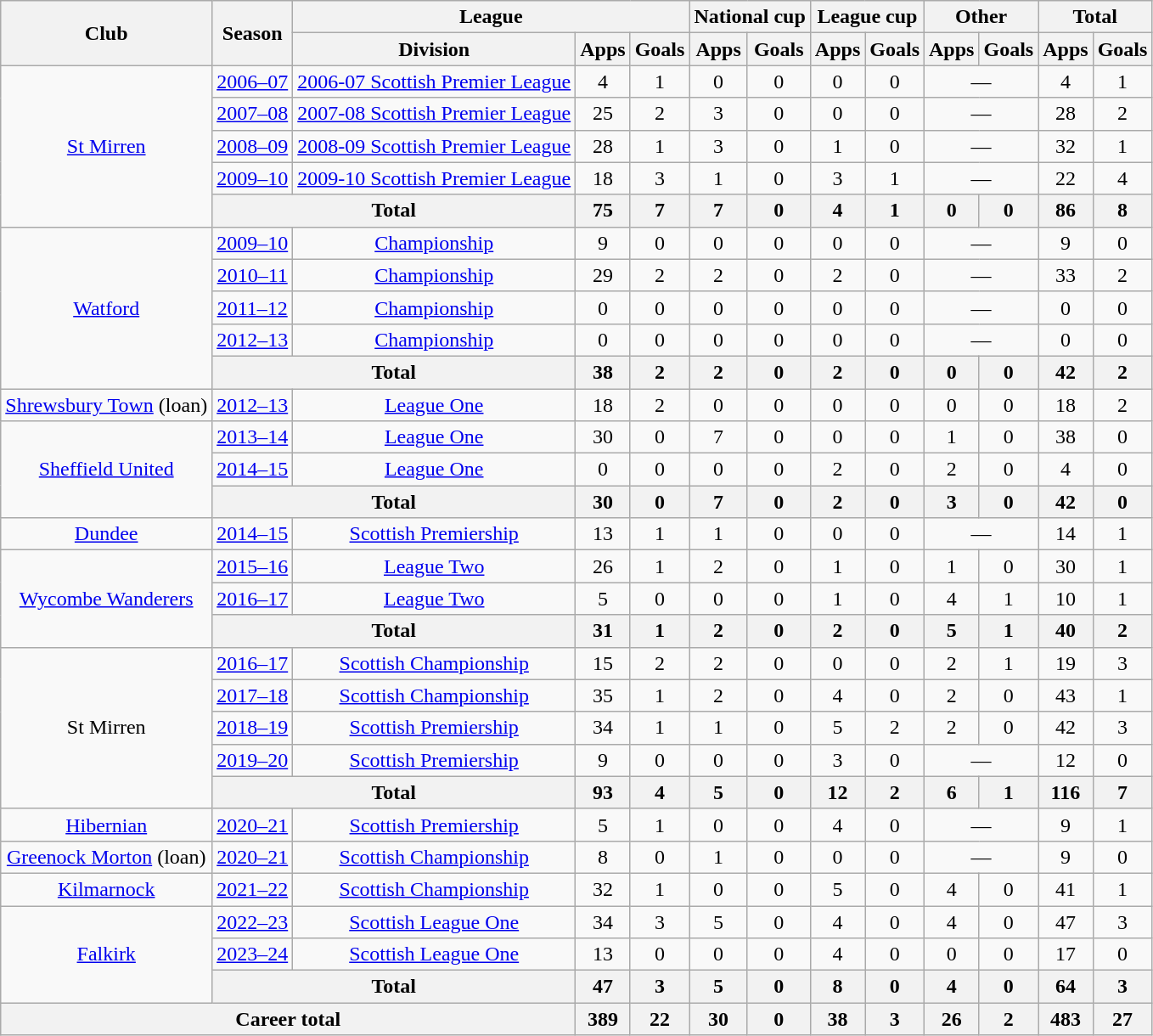<table class="wikitable" style="text-align:center">
<tr>
<th rowspan="2">Club</th>
<th rowspan="2">Season</th>
<th colspan="3">League</th>
<th colspan="2">National cup</th>
<th colspan="2">League cup</th>
<th colspan="2">Other</th>
<th colspan="2">Total</th>
</tr>
<tr>
<th>Division</th>
<th>Apps</th>
<th>Goals</th>
<th>Apps</th>
<th>Goals</th>
<th>Apps</th>
<th>Goals</th>
<th>Apps</th>
<th>Goals</th>
<th>Apps</th>
<th>Goals</th>
</tr>
<tr>
<td rowspan="5"><a href='#'>St Mirren</a></td>
<td><a href='#'>2006–07</a></td>
<td><a href='#'>2006-07 Scottish Premier League</a></td>
<td>4</td>
<td>1</td>
<td>0</td>
<td>0</td>
<td>0</td>
<td>0</td>
<td colspan="2">—</td>
<td>4</td>
<td>1</td>
</tr>
<tr>
<td><a href='#'>2007–08</a></td>
<td><a href='#'>2007-08 Scottish Premier League</a></td>
<td>25</td>
<td>2</td>
<td>3</td>
<td>0</td>
<td>0</td>
<td>0</td>
<td colspan="2">—</td>
<td>28</td>
<td>2</td>
</tr>
<tr>
<td><a href='#'>2008–09</a></td>
<td><a href='#'>2008-09 Scottish Premier League</a></td>
<td>28</td>
<td>1</td>
<td>3</td>
<td>0</td>
<td>1</td>
<td>0</td>
<td colspan="2">—</td>
<td>32</td>
<td>1</td>
</tr>
<tr>
<td><a href='#'>2009–10</a></td>
<td><a href='#'>2009-10 Scottish Premier League</a></td>
<td>18</td>
<td>3</td>
<td>1</td>
<td>0</td>
<td>3</td>
<td>1</td>
<td colspan="2">—</td>
<td>22</td>
<td>4</td>
</tr>
<tr>
<th colspan="2">Total</th>
<th>75</th>
<th>7</th>
<th>7</th>
<th>0</th>
<th>4</th>
<th>1</th>
<th>0</th>
<th>0</th>
<th>86</th>
<th>8</th>
</tr>
<tr>
<td rowspan="5"><a href='#'>Watford</a></td>
<td><a href='#'>2009–10</a></td>
<td><a href='#'>Championship</a></td>
<td>9</td>
<td>0</td>
<td>0</td>
<td>0</td>
<td>0</td>
<td>0</td>
<td colspan="2">—</td>
<td>9</td>
<td>0</td>
</tr>
<tr>
<td><a href='#'>2010–11</a></td>
<td><a href='#'>Championship</a></td>
<td>29</td>
<td>2</td>
<td>2</td>
<td>0</td>
<td>2</td>
<td>0</td>
<td colspan="2">—</td>
<td>33</td>
<td>2</td>
</tr>
<tr>
<td><a href='#'>2011–12</a></td>
<td><a href='#'>Championship</a></td>
<td>0</td>
<td>0</td>
<td>0</td>
<td>0</td>
<td>0</td>
<td>0</td>
<td colspan="2">—</td>
<td>0</td>
<td>0</td>
</tr>
<tr>
<td><a href='#'>2012–13</a></td>
<td><a href='#'>Championship</a></td>
<td>0</td>
<td>0</td>
<td>0</td>
<td>0</td>
<td>0</td>
<td>0</td>
<td colspan="2">—</td>
<td>0</td>
<td>0</td>
</tr>
<tr>
<th colspan="2">Total</th>
<th>38</th>
<th>2</th>
<th>2</th>
<th>0</th>
<th>2</th>
<th>0</th>
<th>0</th>
<th>0</th>
<th>42</th>
<th>2</th>
</tr>
<tr>
<td rowspan="1"><a href='#'>Shrewsbury Town</a> (loan)</td>
<td><a href='#'>2012–13</a></td>
<td><a href='#'>League One</a></td>
<td>18</td>
<td>2</td>
<td>0</td>
<td>0</td>
<td>0</td>
<td>0</td>
<td>0</td>
<td>0</td>
<td>18</td>
<td>2</td>
</tr>
<tr>
<td rowspan="3"><a href='#'>Sheffield United</a></td>
<td><a href='#'>2013–14</a></td>
<td><a href='#'>League One</a></td>
<td>30</td>
<td>0</td>
<td>7</td>
<td>0</td>
<td>0</td>
<td>0</td>
<td>1</td>
<td>0</td>
<td>38</td>
<td>0</td>
</tr>
<tr>
<td><a href='#'>2014–15</a></td>
<td><a href='#'>League One</a></td>
<td>0</td>
<td>0</td>
<td>0</td>
<td>0</td>
<td>2</td>
<td>0</td>
<td 0>2</td>
<td>0</td>
<td>4</td>
<td>0</td>
</tr>
<tr>
<th colspan="2">Total</th>
<th>30</th>
<th>0</th>
<th>7</th>
<th>0</th>
<th>2</th>
<th>0</th>
<th>3</th>
<th>0</th>
<th>42</th>
<th>0</th>
</tr>
<tr>
<td><a href='#'>Dundee</a></td>
<td><a href='#'>2014–15</a></td>
<td><a href='#'>Scottish Premiership</a></td>
<td>13</td>
<td>1</td>
<td>1</td>
<td>0</td>
<td>0</td>
<td>0</td>
<td colspan="2">—</td>
<td>14</td>
<td>1</td>
</tr>
<tr>
<td rowspan="3"><a href='#'>Wycombe Wanderers</a></td>
<td><a href='#'>2015–16</a></td>
<td><a href='#'>League Two</a></td>
<td>26</td>
<td>1</td>
<td>2</td>
<td>0</td>
<td>1</td>
<td>0</td>
<td>1</td>
<td>0</td>
<td>30</td>
<td>1</td>
</tr>
<tr>
<td><a href='#'>2016–17</a></td>
<td><a href='#'>League Two</a></td>
<td>5</td>
<td>0</td>
<td>0</td>
<td>0</td>
<td>1</td>
<td>0</td>
<td>4</td>
<td>1</td>
<td>10</td>
<td>1</td>
</tr>
<tr>
<th colspan="2">Total</th>
<th>31</th>
<th>1</th>
<th>2</th>
<th>0</th>
<th>2</th>
<th>0</th>
<th>5</th>
<th>1</th>
<th>40</th>
<th>2</th>
</tr>
<tr>
<td rowspan="5">St Mirren</td>
<td><a href='#'>2016–17</a></td>
<td><a href='#'>Scottish Championship</a></td>
<td>15</td>
<td>2</td>
<td>2</td>
<td>0</td>
<td>0</td>
<td>0</td>
<td>2</td>
<td>1</td>
<td>19</td>
<td>3</td>
</tr>
<tr>
<td><a href='#'>2017–18</a></td>
<td><a href='#'>Scottish Championship</a></td>
<td>35</td>
<td>1</td>
<td>2</td>
<td>0</td>
<td>4</td>
<td>0</td>
<td>2</td>
<td>0</td>
<td>43</td>
<td>1</td>
</tr>
<tr>
<td><a href='#'>2018–19</a></td>
<td><a href='#'>Scottish Premiership</a></td>
<td>34</td>
<td>1</td>
<td>1</td>
<td>0</td>
<td>5</td>
<td>2</td>
<td>2</td>
<td>0</td>
<td>42</td>
<td>3</td>
</tr>
<tr>
<td><a href='#'>2019–20</a></td>
<td><a href='#'>Scottish Premiership</a></td>
<td>9</td>
<td>0</td>
<td>0</td>
<td>0</td>
<td>3</td>
<td>0</td>
<td colspan=2>—</td>
<td>12</td>
<td>0</td>
</tr>
<tr>
<th colspan="2">Total</th>
<th>93</th>
<th>4</th>
<th>5</th>
<th>0</th>
<th>12</th>
<th>2</th>
<th>6</th>
<th>1</th>
<th>116</th>
<th>7</th>
</tr>
<tr>
<td><a href='#'>Hibernian</a></td>
<td><a href='#'>2020–21</a></td>
<td><a href='#'>Scottish Premiership</a></td>
<td>5</td>
<td>1</td>
<td>0</td>
<td>0</td>
<td>4</td>
<td>0</td>
<td colspan=2>—</td>
<td>9</td>
<td>1</td>
</tr>
<tr>
<td><a href='#'>Greenock Morton</a> (loan)</td>
<td><a href='#'>2020–21</a></td>
<td><a href='#'>Scottish Championship</a></td>
<td>8</td>
<td>0</td>
<td>1</td>
<td>0</td>
<td>0</td>
<td>0</td>
<td colspan=2>—</td>
<td>9</td>
<td>0</td>
</tr>
<tr>
<td><a href='#'>Kilmarnock</a></td>
<td><a href='#'>2021–22</a></td>
<td><a href='#'>Scottish Championship</a></td>
<td>32</td>
<td>1</td>
<td>0</td>
<td>0</td>
<td>5</td>
<td>0</td>
<td>4</td>
<td>0</td>
<td>41</td>
<td>1</td>
</tr>
<tr>
<td rowspan="3"><a href='#'>Falkirk</a></td>
<td><a href='#'>2022–23</a></td>
<td><a href='#'>Scottish League One</a></td>
<td>34</td>
<td>3</td>
<td>5</td>
<td>0</td>
<td>4</td>
<td>0</td>
<td>4</td>
<td>0</td>
<td>47</td>
<td>3</td>
</tr>
<tr>
<td><a href='#'>2023–24</a></td>
<td><a href='#'>Scottish League One</a></td>
<td>13</td>
<td>0</td>
<td>0</td>
<td>0</td>
<td>4</td>
<td>0</td>
<td>0</td>
<td>0</td>
<td>17</td>
<td>0</td>
</tr>
<tr>
<th colspan="2">Total</th>
<th>47</th>
<th>3</th>
<th>5</th>
<th>0</th>
<th>8</th>
<th>0</th>
<th>4</th>
<th>0</th>
<th>64</th>
<th>3</th>
</tr>
<tr>
<th colspan="3">Career total</th>
<th>389</th>
<th>22</th>
<th>30</th>
<th>0</th>
<th>38</th>
<th>3</th>
<th>26</th>
<th>2</th>
<th>483</th>
<th>27</th>
</tr>
</table>
